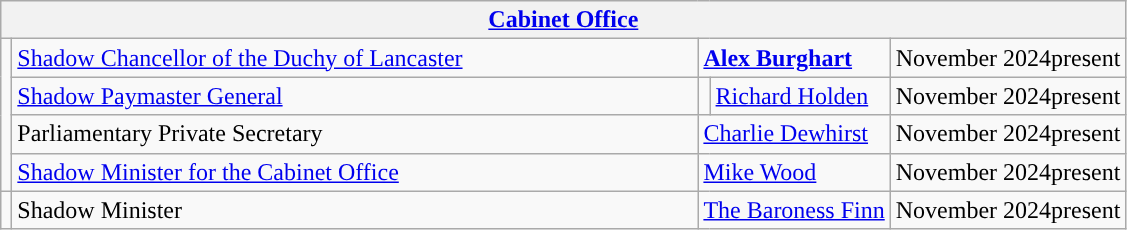<table class="wikitable">
<tr>
<th colspan="5"><a href='#'>Cabinet Office</a></th>
</tr>
<tr>
<td rowspan="4" style="background: "></td>
<td style="width: 450px;"><a href='#'>Shadow Chancellor of the Duchy of Lancaster</a></td>
<td colspan="2"><strong><a href='#'>Alex Burghart</a></strong></td>
<td>November 2024present</td>
</tr>
<tr>
<td><a href='#'>Shadow Paymaster General</a></td>
<td style="background: "></td>
<td><a href='#'>Richard Holden</a></td>
<td>November 2024present</td>
</tr>
<tr>
<td>Parliamentary Private Secretary</td>
<td colspan="2"><a href='#'>Charlie Dewhirst</a></td>
<td>November 2024present</td>
</tr>
<tr>
<td><a href='#'>Shadow Minister for the Cabinet Office</a></td>
<td colspan="2"><a href='#'>Mike Wood</a></td>
<td>November 2024present</td>
</tr>
<tr>
<td style="background: "></td>
<td>Shadow Minister</td>
<td colspan="2"><a href='#'>The Baroness Finn</a></td>
<td>November 2024present</td>
</tr>
</table>
